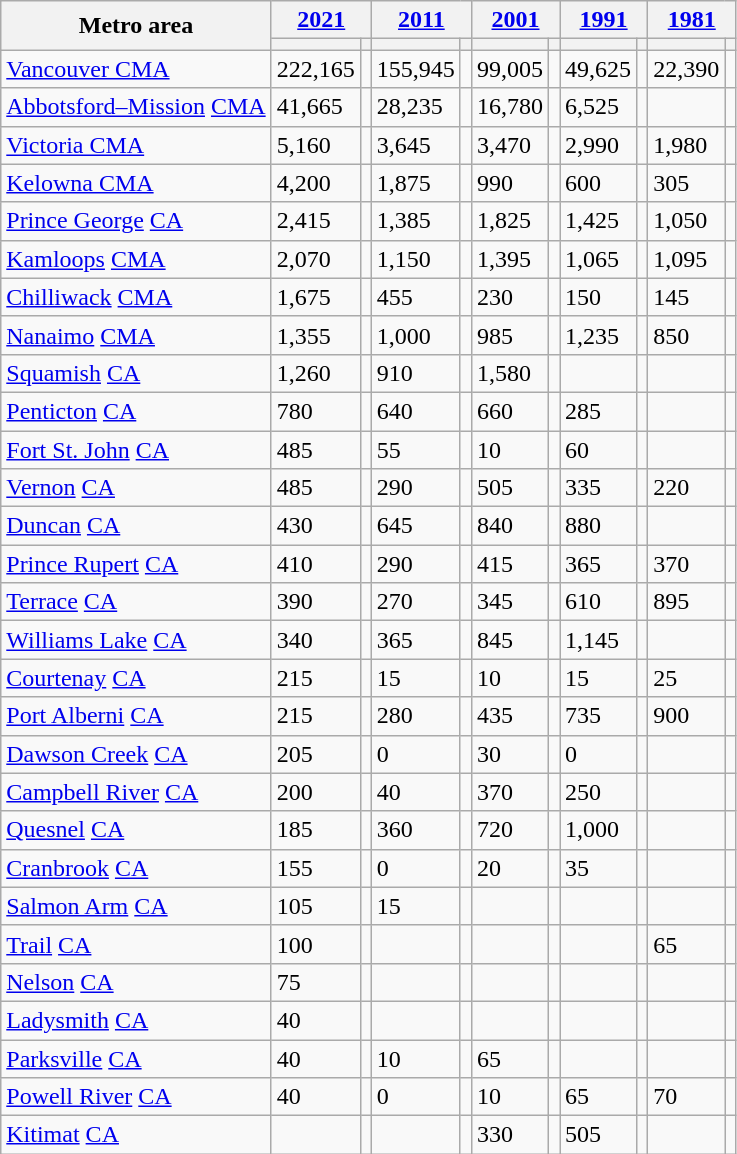<table class="wikitable sortable">
<tr>
<th rowspan="2">Metro area</th>
<th colspan="2"><a href='#'>2021</a></th>
<th colspan="2"><a href='#'>2011</a></th>
<th colspan="2"><a href='#'>2001</a></th>
<th colspan="2"><a href='#'>1991</a></th>
<th colspan="2"><a href='#'>1981</a></th>
</tr>
<tr>
<th><a href='#'></a></th>
<th></th>
<th></th>
<th></th>
<th></th>
<th></th>
<th></th>
<th></th>
<th></th>
<th></th>
</tr>
<tr>
<td><a href='#'>Vancouver CMA</a></td>
<td>222,165</td>
<td></td>
<td>155,945</td>
<td></td>
<td>99,005</td>
<td></td>
<td>49,625</td>
<td></td>
<td>22,390</td>
<td></td>
</tr>
<tr>
<td><a href='#'>Abbotsford–Mission</a> <a href='#'>CMA</a></td>
<td>41,665</td>
<td></td>
<td>28,235</td>
<td></td>
<td>16,780</td>
<td></td>
<td>6,525</td>
<td></td>
<td></td>
<td></td>
</tr>
<tr>
<td><a href='#'>Victoria CMA</a></td>
<td>5,160</td>
<td></td>
<td>3,645</td>
<td></td>
<td>3,470</td>
<td></td>
<td>2,990</td>
<td></td>
<td>1,980</td>
<td></td>
</tr>
<tr>
<td><a href='#'>Kelowna CMA</a></td>
<td>4,200</td>
<td></td>
<td>1,875</td>
<td></td>
<td>990</td>
<td></td>
<td>600</td>
<td></td>
<td>305</td>
<td></td>
</tr>
<tr>
<td><a href='#'>Prince George</a> <a href='#'>CA</a></td>
<td>2,415</td>
<td></td>
<td>1,385</td>
<td></td>
<td>1,825</td>
<td></td>
<td>1,425</td>
<td></td>
<td>1,050</td>
<td></td>
</tr>
<tr>
<td><a href='#'>Kamloops</a> <a href='#'>CMA</a></td>
<td>2,070</td>
<td></td>
<td>1,150</td>
<td></td>
<td>1,395</td>
<td></td>
<td>1,065</td>
<td></td>
<td>1,095</td>
<td></td>
</tr>
<tr>
<td><a href='#'>Chilliwack</a> <a href='#'>CMA</a></td>
<td>1,675</td>
<td></td>
<td>455</td>
<td></td>
<td>230</td>
<td></td>
<td>150</td>
<td></td>
<td>145</td>
<td></td>
</tr>
<tr>
<td><a href='#'>Nanaimo</a> <a href='#'>CMA</a></td>
<td>1,355</td>
<td></td>
<td>1,000</td>
<td></td>
<td>985</td>
<td></td>
<td>1,235</td>
<td></td>
<td>850</td>
<td></td>
</tr>
<tr>
<td><a href='#'>Squamish</a> <a href='#'>CA</a></td>
<td>1,260</td>
<td></td>
<td>910</td>
<td></td>
<td>1,580</td>
<td></td>
<td></td>
<td></td>
<td></td>
<td></td>
</tr>
<tr>
<td><a href='#'>Penticton</a> <a href='#'>CA</a></td>
<td>780</td>
<td></td>
<td>640</td>
<td></td>
<td>660</td>
<td></td>
<td>285</td>
<td></td>
<td></td>
<td></td>
</tr>
<tr>
<td><a href='#'>Fort St. John</a> <a href='#'>CA</a></td>
<td>485</td>
<td></td>
<td>55</td>
<td></td>
<td>10</td>
<td></td>
<td>60</td>
<td></td>
<td></td>
<td></td>
</tr>
<tr>
<td><a href='#'>Vernon</a> <a href='#'>CA</a></td>
<td>485</td>
<td></td>
<td>290</td>
<td></td>
<td>505</td>
<td></td>
<td>335</td>
<td></td>
<td>220</td>
<td></td>
</tr>
<tr>
<td><a href='#'>Duncan</a> <a href='#'>CA</a></td>
<td>430</td>
<td></td>
<td>645</td>
<td></td>
<td>840</td>
<td></td>
<td>880</td>
<td></td>
<td></td>
<td></td>
</tr>
<tr>
<td><a href='#'>Prince Rupert</a> <a href='#'>CA</a></td>
<td>410</td>
<td></td>
<td>290</td>
<td></td>
<td>415</td>
<td></td>
<td>365</td>
<td></td>
<td>370</td>
<td></td>
</tr>
<tr>
<td><a href='#'>Terrace</a> <a href='#'>CA</a></td>
<td>390</td>
<td></td>
<td>270</td>
<td></td>
<td>345</td>
<td></td>
<td>610</td>
<td></td>
<td>895</td>
<td></td>
</tr>
<tr>
<td><a href='#'>Williams Lake</a> <a href='#'>CA</a></td>
<td>340</td>
<td></td>
<td>365</td>
<td></td>
<td>845</td>
<td></td>
<td>1,145</td>
<td></td>
<td></td>
<td></td>
</tr>
<tr>
<td><a href='#'>Courtenay</a> <a href='#'>CA</a></td>
<td>215</td>
<td></td>
<td>15</td>
<td></td>
<td>10</td>
<td></td>
<td>15</td>
<td></td>
<td>25</td>
<td></td>
</tr>
<tr>
<td><a href='#'>Port Alberni</a> <a href='#'>CA</a></td>
<td>215</td>
<td></td>
<td>280</td>
<td></td>
<td>435</td>
<td></td>
<td>735</td>
<td></td>
<td>900</td>
<td></td>
</tr>
<tr>
<td><a href='#'>Dawson Creek</a> <a href='#'>CA</a></td>
<td>205</td>
<td></td>
<td>0</td>
<td></td>
<td>30</td>
<td></td>
<td>0</td>
<td></td>
<td></td>
<td></td>
</tr>
<tr>
<td><a href='#'>Campbell River</a> <a href='#'>CA</a></td>
<td>200</td>
<td></td>
<td>40</td>
<td></td>
<td>370</td>
<td></td>
<td>250</td>
<td></td>
<td></td>
<td></td>
</tr>
<tr>
<td><a href='#'>Quesnel</a> <a href='#'>CA</a></td>
<td>185</td>
<td></td>
<td>360</td>
<td></td>
<td>720</td>
<td></td>
<td>1,000</td>
<td></td>
<td></td>
<td></td>
</tr>
<tr>
<td><a href='#'>Cranbrook</a> <a href='#'>CA</a></td>
<td>155</td>
<td></td>
<td>0</td>
<td></td>
<td>20</td>
<td></td>
<td>35</td>
<td></td>
<td></td>
<td></td>
</tr>
<tr>
<td><a href='#'>Salmon Arm</a> <a href='#'>CA</a></td>
<td>105</td>
<td></td>
<td>15</td>
<td></td>
<td></td>
<td></td>
<td></td>
<td></td>
<td></td>
<td></td>
</tr>
<tr>
<td><a href='#'>Trail</a> <a href='#'>CA</a></td>
<td>100</td>
<td></td>
<td></td>
<td></td>
<td></td>
<td></td>
<td></td>
<td></td>
<td>65</td>
<td></td>
</tr>
<tr>
<td><a href='#'>Nelson</a> <a href='#'>CA</a></td>
<td>75</td>
<td></td>
<td></td>
<td></td>
<td></td>
<td></td>
<td></td>
<td></td>
<td></td>
<td></td>
</tr>
<tr>
<td><a href='#'>Ladysmith</a> <a href='#'>CA</a></td>
<td>40</td>
<td></td>
<td></td>
<td></td>
<td></td>
<td></td>
<td></td>
<td></td>
<td></td>
<td></td>
</tr>
<tr>
<td><a href='#'>Parksville</a> <a href='#'>CA</a></td>
<td>40</td>
<td></td>
<td>10</td>
<td></td>
<td>65</td>
<td></td>
<td></td>
<td></td>
<td></td>
<td></td>
</tr>
<tr>
<td><a href='#'>Powell River</a> <a href='#'>CA</a></td>
<td>40</td>
<td></td>
<td>0</td>
<td></td>
<td>10</td>
<td></td>
<td>65</td>
<td></td>
<td>70</td>
<td></td>
</tr>
<tr>
<td><a href='#'>Kitimat</a> <a href='#'>CA</a></td>
<td></td>
<td></td>
<td></td>
<td></td>
<td>330</td>
<td></td>
<td>505</td>
<td></td>
<td></td>
<td></td>
</tr>
</table>
